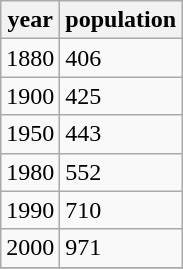<table class="wikitable">
<tr>
<th>year</th>
<th>population</th>
</tr>
<tr>
<td>1880</td>
<td>406</td>
</tr>
<tr>
<td>1900</td>
<td>425</td>
</tr>
<tr>
<td>1950</td>
<td>443</td>
</tr>
<tr>
<td>1980</td>
<td>552</td>
</tr>
<tr>
<td>1990</td>
<td>710</td>
</tr>
<tr>
<td>2000</td>
<td>971</td>
</tr>
<tr>
</tr>
</table>
